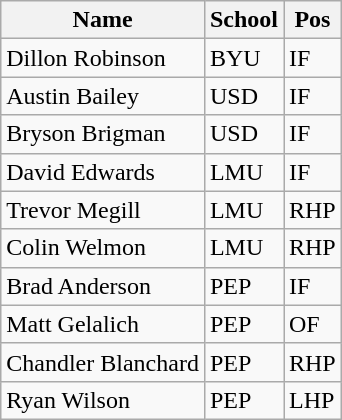<table class=wikitable>
<tr>
<th>Name</th>
<th>School</th>
<th>Pos</th>
</tr>
<tr>
<td>Dillon Robinson</td>
<td>BYU</td>
<td>IF</td>
</tr>
<tr>
<td>Austin Bailey</td>
<td>USD</td>
<td>IF</td>
</tr>
<tr>
<td>Bryson Brigman</td>
<td>USD</td>
<td>IF</td>
</tr>
<tr>
<td>David Edwards</td>
<td>LMU</td>
<td>IF</td>
</tr>
<tr>
<td>Trevor Megill</td>
<td>LMU</td>
<td>RHP</td>
</tr>
<tr>
<td>Colin Welmon</td>
<td>LMU</td>
<td>RHP</td>
</tr>
<tr>
<td>Brad Anderson</td>
<td>PEP</td>
<td>IF</td>
</tr>
<tr>
<td>Matt Gelalich</td>
<td>PEP</td>
<td>OF</td>
</tr>
<tr>
<td>Chandler Blanchard</td>
<td>PEP</td>
<td>RHP</td>
</tr>
<tr>
<td>Ryan Wilson</td>
<td>PEP</td>
<td>LHP</td>
</tr>
</table>
